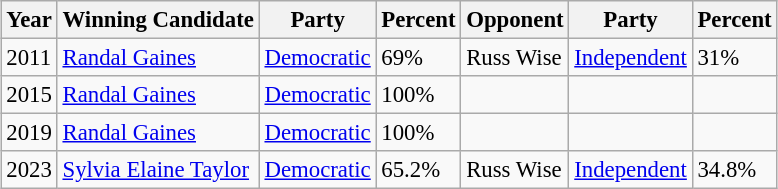<table class="wikitable" style="margin:0.5em auto; font-size:95%;">
<tr>
<th>Year</th>
<th>Winning Candidate</th>
<th>Party</th>
<th>Percent</th>
<th>Opponent</th>
<th>Party</th>
<th>Percent</th>
</tr>
<tr>
<td>2011</td>
<td><a href='#'>Randal Gaines</a></td>
<td><a href='#'>Democratic</a></td>
<td>69%</td>
<td>Russ Wise</td>
<td><a href='#'>Independent</a></td>
<td>31%</td>
</tr>
<tr>
<td>2015</td>
<td><a href='#'>Randal Gaines</a></td>
<td><a href='#'>Democratic</a></td>
<td>100%</td>
<td></td>
<td></td>
<td></td>
</tr>
<tr>
<td>2019</td>
<td><a href='#'>Randal Gaines</a></td>
<td><a href='#'>Democratic</a></td>
<td>100%</td>
<td></td>
<td></td>
<td></td>
</tr>
<tr>
<td>2023</td>
<td><a href='#'>Sylvia Elaine Taylor</a></td>
<td><a href='#'>Democratic</a></td>
<td>65.2%</td>
<td>Russ Wise</td>
<td><a href='#'>Independent</a></td>
<td>34.8%</td>
</tr>
</table>
